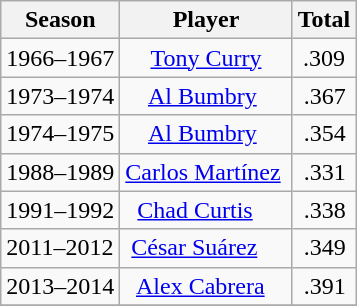<table class="wikitable">
<tr>
<th>Season</th>
<th>Player</th>
<th>Total</th>
</tr>
<tr align=center>
<td>1966–1967</td>
<td><a href='#'>Tony Curry</a></td>
<td>.309</td>
</tr>
<tr>
<td>1973–1974</td>
<td>    <a href='#'>Al Bumbry</a></td>
<td> .367</td>
</tr>
<tr>
<td>1974–1975</td>
<td>    <a href='#'>Al Bumbry</a></td>
<td> .354</td>
</tr>
<tr>
<td>1988–1989</td>
<td><a href='#'>Carlos Martínez</a> </td>
<td> .331</td>
</tr>
<tr>
<td>1991–1992</td>
<td>  <a href='#'>Chad Curtis</a></td>
<td> .338</td>
</tr>
<tr>
<td>2011–2012</td>
<td> <a href='#'>César Suárez</a></td>
<td> .349</td>
</tr>
<tr>
<td>2013–2014</td>
<td>  <a href='#'>Alex Cabrera</a></td>
<td> .391</td>
</tr>
<tr>
</tr>
</table>
